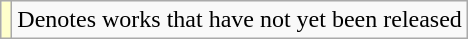<table class="wikitable">
<tr>
<td style="background:#FFFFCC;"></td>
<td>Denotes works that have not yet been released</td>
</tr>
</table>
